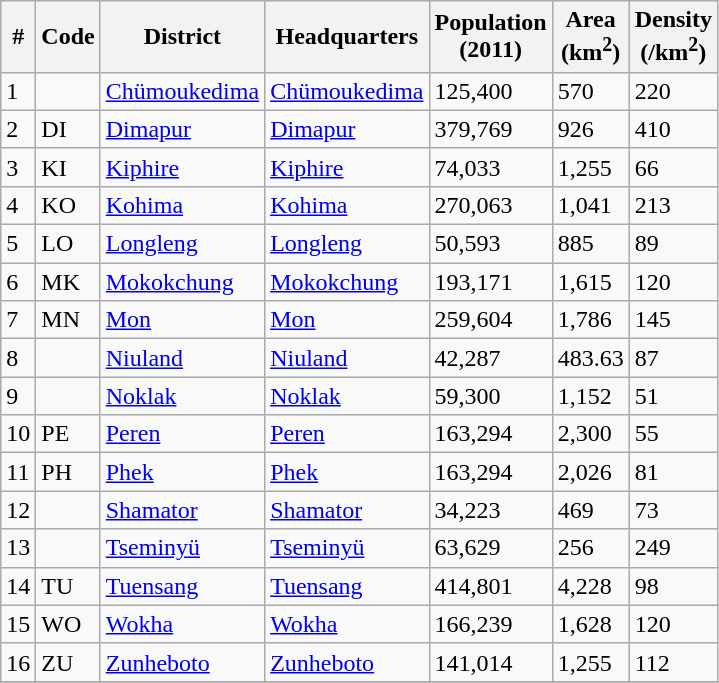<table class="wikitable sortable">
<tr>
<th>#</th>
<th>Code</th>
<th>District</th>
<th>Headquarters</th>
<th>Population <br>(2011)</th>
<th>Area <br>(km<sup>2</sup>)</th>
<th>Density <br>(/km<sup>2</sup>)</th>
</tr>
<tr>
<td>1</td>
<td></td>
<td><a href='#'>Chümoukedima</a></td>
<td><a href='#'>Chümoukedima</a></td>
<td> 125,400</td>
<td> 570</td>
<td> 220</td>
</tr>
<tr>
<td>2</td>
<td>DI</td>
<td><a href='#'>Dimapur</a></td>
<td><a href='#'>Dimapur</a></td>
<td> 379,769</td>
<td> 926</td>
<td> 410</td>
</tr>
<tr>
<td>3</td>
<td>KI</td>
<td><a href='#'>Kiphire</a></td>
<td><a href='#'>Kiphire</a></td>
<td> 74,033</td>
<td> 1,255</td>
<td> 66</td>
</tr>
<tr>
<td>4</td>
<td>KO</td>
<td><a href='#'>Kohima</a></td>
<td><a href='#'>Kohima</a></td>
<td> 270,063</td>
<td> 1,041</td>
<td> 213</td>
</tr>
<tr>
<td>5</td>
<td>LO</td>
<td><a href='#'>Longleng</a></td>
<td><a href='#'>Longleng</a></td>
<td> 50,593</td>
<td> 885</td>
<td> 89</td>
</tr>
<tr>
<td>6</td>
<td>MK</td>
<td><a href='#'>Mokokchung</a></td>
<td><a href='#'>Mokokchung</a></td>
<td> 193,171</td>
<td> 1,615</td>
<td> 120</td>
</tr>
<tr>
<td>7</td>
<td>MN</td>
<td><a href='#'>Mon</a></td>
<td><a href='#'>Mon</a></td>
<td> 259,604</td>
<td> 1,786</td>
<td> 145</td>
</tr>
<tr>
<td>8</td>
<td></td>
<td><a href='#'>Niuland</a></td>
<td><a href='#'>Niuland</a></td>
<td> 42,287</td>
<td> 483.63</td>
<td> 87</td>
</tr>
<tr>
<td>9</td>
<td></td>
<td><a href='#'>Noklak</a></td>
<td><a href='#'>Noklak</a></td>
<td> 59,300</td>
<td> 1,152</td>
<td> 51</td>
</tr>
<tr>
<td>10</td>
<td>PE</td>
<td><a href='#'>Peren</a></td>
<td><a href='#'>Peren</a></td>
<td> 163,294</td>
<td> 2,300</td>
<td> 55</td>
</tr>
<tr>
<td>11</td>
<td>PH</td>
<td><a href='#'>Phek</a></td>
<td><a href='#'>Phek</a></td>
<td> 163,294</td>
<td> 2,026</td>
<td> 81</td>
</tr>
<tr>
<td>12</td>
<td></td>
<td><a href='#'>Shamator</a></td>
<td><a href='#'>Shamator</a></td>
<td> 34,223</td>
<td> 469</td>
<td> 73</td>
</tr>
<tr>
<td>13</td>
<td></td>
<td><a href='#'>Tseminyü</a></td>
<td><a href='#'>Tseminyü</a></td>
<td> 63,629</td>
<td> 256</td>
<td> 249</td>
</tr>
<tr>
<td>14</td>
<td>TU</td>
<td><a href='#'>Tuensang</a></td>
<td><a href='#'>Tuensang</a></td>
<td> 414,801</td>
<td> 4,228</td>
<td> 98</td>
</tr>
<tr>
<td>15</td>
<td>WO</td>
<td><a href='#'>Wokha</a></td>
<td><a href='#'>Wokha</a></td>
<td> 166,239</td>
<td> 1,628</td>
<td> 120</td>
</tr>
<tr>
<td>16</td>
<td>ZU</td>
<td><a href='#'>Zunheboto</a></td>
<td><a href='#'>Zunheboto</a></td>
<td> 141,014</td>
<td> 1,255</td>
<td> 112</td>
</tr>
<tr>
</tr>
</table>
